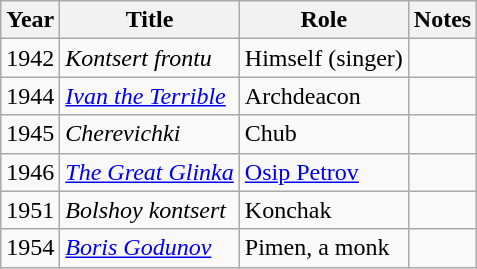<table class="wikitable">
<tr>
<th>Year</th>
<th>Title</th>
<th>Role</th>
<th>Notes</th>
</tr>
<tr>
<td>1942</td>
<td><em>Kontsert frontu</em></td>
<td>Himself (singer)</td>
<td></td>
</tr>
<tr>
<td>1944</td>
<td><em><a href='#'>Ivan the Terrible</a></em></td>
<td>Archdeacon</td>
<td></td>
</tr>
<tr>
<td>1945</td>
<td><em>Cherevichki</em></td>
<td>Chub</td>
<td></td>
</tr>
<tr>
<td>1946</td>
<td><em><a href='#'>The Great Glinka</a></em></td>
<td><a href='#'>Osip Petrov</a></td>
<td></td>
</tr>
<tr>
<td>1951</td>
<td><em>Bolshoy kontsert</em></td>
<td>Konchak</td>
<td></td>
</tr>
<tr>
<td>1954</td>
<td><em><a href='#'>Boris Godunov</a></em></td>
<td>Pimen, a monk</td>
<td></td>
</tr>
</table>
